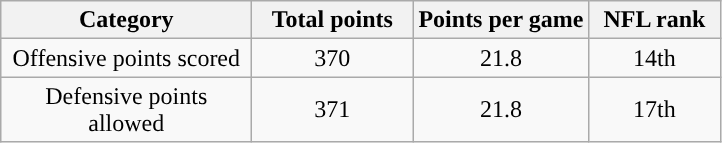<table class="wikitable" style="text-align:center">
<tr>
<th width="160">Category</th>
<th width="100">Total points</th>
<th width="110">Points per game</th>
<th width="80">NFL rank<br></th>
</tr>
<tr>
<td>Offensive points scored</td>
<td>370</td>
<td>21.8</td>
<td>14th</td>
</tr>
<tr>
<td>Defensive points allowed</td>
<td>371</td>
<td>21.8</td>
<td>17th</td>
</tr>
</table>
